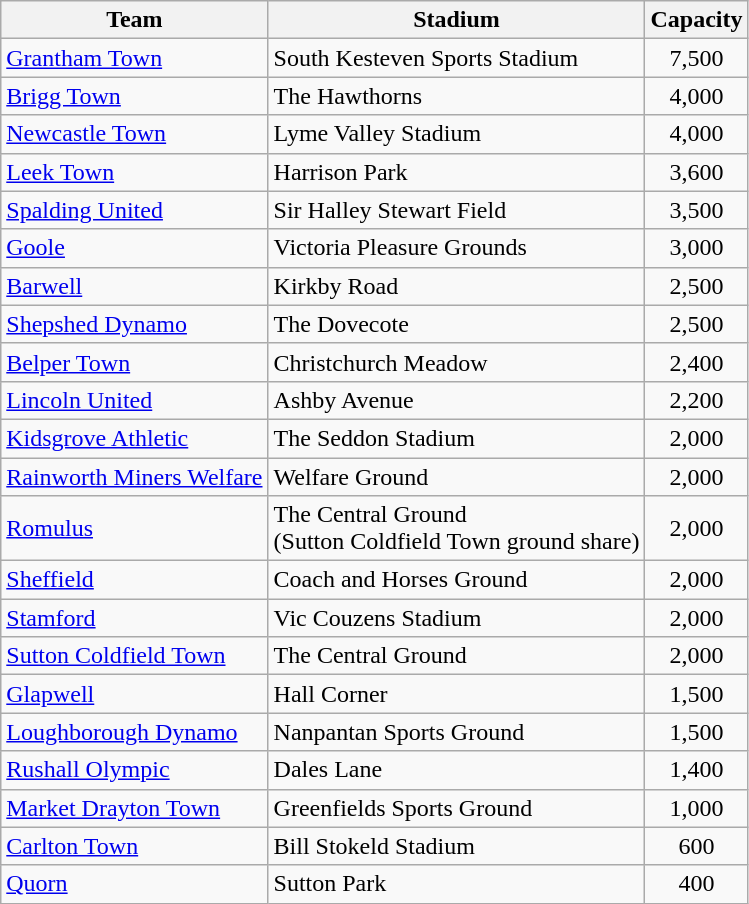<table class="wikitable sortable">
<tr>
<th>Team</th>
<th>Stadium</th>
<th>Capacity</th>
</tr>
<tr>
<td><a href='#'>Grantham Town</a></td>
<td>South Kesteven Sports Stadium</td>
<td align="center">7,500</td>
</tr>
<tr>
<td><a href='#'>Brigg Town</a></td>
<td>The Hawthorns</td>
<td align="center">4,000</td>
</tr>
<tr>
<td><a href='#'>Newcastle Town</a></td>
<td>Lyme Valley Stadium</td>
<td align="center">4,000</td>
</tr>
<tr>
<td><a href='#'>Leek Town</a></td>
<td>Harrison Park</td>
<td align="center">3,600</td>
</tr>
<tr>
<td><a href='#'>Spalding United</a></td>
<td>Sir Halley Stewart Field</td>
<td align="center">3,500</td>
</tr>
<tr>
<td><a href='#'>Goole</a></td>
<td>Victoria Pleasure Grounds</td>
<td align="center">3,000</td>
</tr>
<tr>
<td><a href='#'>Barwell</a></td>
<td>Kirkby Road</td>
<td align="center">2,500</td>
</tr>
<tr>
<td><a href='#'>Shepshed Dynamo</a></td>
<td>The Dovecote</td>
<td align="center">2,500</td>
</tr>
<tr>
<td><a href='#'>Belper Town</a></td>
<td>Christchurch Meadow</td>
<td align="center">2,400</td>
</tr>
<tr>
<td><a href='#'>Lincoln United</a></td>
<td>Ashby Avenue</td>
<td align="center">2,200</td>
</tr>
<tr>
<td><a href='#'>Kidsgrove Athletic</a></td>
<td>The Seddon Stadium</td>
<td align="center">2,000</td>
</tr>
<tr>
<td><a href='#'>Rainworth Miners Welfare</a></td>
<td>Welfare Ground</td>
<td align="center">2,000</td>
</tr>
<tr>
<td><a href='#'>Romulus</a></td>
<td>The Central Ground <br>(Sutton Coldfield Town ground share)</td>
<td align="center">2,000</td>
</tr>
<tr>
<td><a href='#'>Sheffield</a></td>
<td>Coach and Horses Ground</td>
<td align="center">2,000</td>
</tr>
<tr>
<td><a href='#'>Stamford</a></td>
<td>Vic Couzens Stadium</td>
<td align="center">2,000</td>
</tr>
<tr>
<td><a href='#'>Sutton Coldfield Town</a></td>
<td>The Central Ground</td>
<td align="center">2,000</td>
</tr>
<tr>
<td><a href='#'>Glapwell</a></td>
<td>Hall Corner</td>
<td align="center">1,500</td>
</tr>
<tr>
<td><a href='#'>Loughborough Dynamo</a></td>
<td>Nanpantan Sports Ground</td>
<td align="center">1,500</td>
</tr>
<tr>
<td><a href='#'>Rushall Olympic</a></td>
<td>Dales Lane</td>
<td align="center">1,400</td>
</tr>
<tr>
<td><a href='#'>Market Drayton Town</a></td>
<td>Greenfields Sports Ground</td>
<td align="center">1,000</td>
</tr>
<tr>
<td><a href='#'>Carlton Town</a></td>
<td>Bill Stokeld Stadium</td>
<td align="center">600</td>
</tr>
<tr>
<td><a href='#'>Quorn</a></td>
<td>Sutton Park</td>
<td align="center">400</td>
</tr>
</table>
